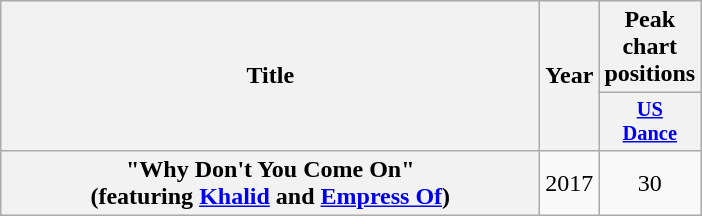<table class="wikitable plainrowheaders" style="text-align:center;">
<tr>
<th rowspan="2" scope="col" style="width:22em;">Title</th>
<th rowspan="2" scope="col" style="width:1em;">Year</th>
<th scope="col">Peak chart positions</th>
</tr>
<tr>
<th scope="col" style="width:3em;font-size:85%;"><a href='#'>US</a><br><a href='#'>Dance</a></th>
</tr>
<tr>
<th scope="row">"Why Don't You Come On"<br><span>(featuring <a href='#'>Khalid</a> and <a href='#'>Empress Of</a>)</span></th>
<td>2017</td>
<td>30<br></td>
</tr>
</table>
